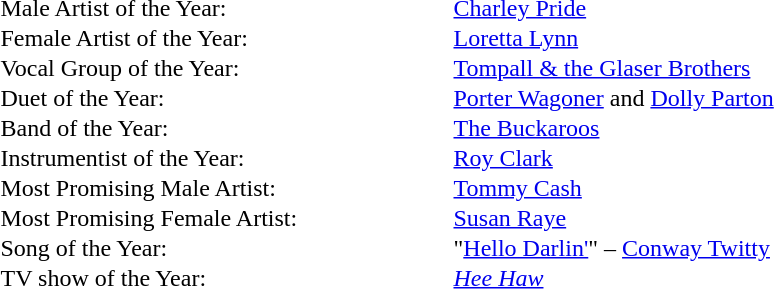<table cellspacing="0" border="0" cellpadding="1">
<tr>
<td style="width:300px;">Male Artist of the Year:</td>
<td><a href='#'>Charley Pride</a></td>
</tr>
<tr>
<td>Female Artist of the Year:</td>
<td><a href='#'>Loretta Lynn</a></td>
</tr>
<tr>
<td>Vocal Group of the Year:</td>
<td><a href='#'>Tompall & the Glaser Brothers</a></td>
</tr>
<tr>
<td>Duet of the Year:</td>
<td><a href='#'>Porter Wagoner</a> and <a href='#'>Dolly Parton</a></td>
</tr>
<tr>
<td>Band of the Year:</td>
<td><a href='#'>The Buckaroos</a></td>
</tr>
<tr>
<td>Instrumentist of the Year:</td>
<td><a href='#'>Roy Clark</a></td>
</tr>
<tr>
<td>Most Promising Male Artist:</td>
<td><a href='#'>Tommy Cash</a></td>
</tr>
<tr>
<td>Most Promising Female Artist:</td>
<td><a href='#'>Susan Raye</a></td>
</tr>
<tr>
<td>Song of the Year:</td>
<td>"<a href='#'>Hello Darlin'</a>" – <a href='#'>Conway Twitty</a></td>
</tr>
<tr>
<td>TV show of the Year:</td>
<td><em><a href='#'>Hee Haw</a></em></td>
</tr>
<tr>
</tr>
</table>
